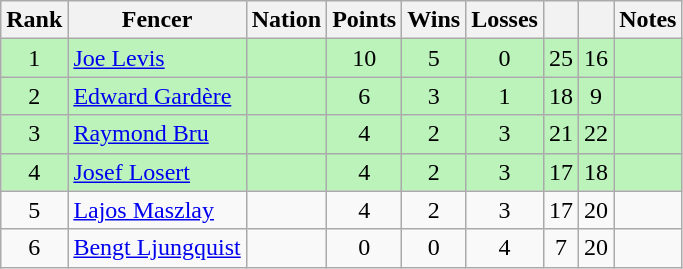<table class="wikitable sortable" style="text-align: center;">
<tr>
<th>Rank</th>
<th>Fencer</th>
<th>Nation</th>
<th>Points</th>
<th>Wins</th>
<th>Losses</th>
<th></th>
<th></th>
<th>Notes</th>
</tr>
<tr style="background:#bbf3bb;">
<td>1</td>
<td align=left><a href='#'>Joe Levis</a></td>
<td align=left></td>
<td>10</td>
<td>5</td>
<td>0</td>
<td>25</td>
<td>16</td>
<td></td>
</tr>
<tr style="background:#bbf3bb;">
<td>2</td>
<td align=left><a href='#'>Edward Gardère</a></td>
<td align=left></td>
<td>6</td>
<td>3</td>
<td>1</td>
<td>18</td>
<td>9</td>
<td></td>
</tr>
<tr style="background:#bbf3bb;">
<td>3</td>
<td align=left><a href='#'>Raymond Bru</a></td>
<td align=left></td>
<td>4</td>
<td>2</td>
<td>3</td>
<td>21</td>
<td>22</td>
<td></td>
</tr>
<tr style="background:#bbf3bb;">
<td>4</td>
<td align=left><a href='#'>Josef Losert</a></td>
<td align=left></td>
<td>4</td>
<td>2</td>
<td>3</td>
<td>17</td>
<td>18</td>
<td></td>
</tr>
<tr>
<td>5</td>
<td align=left><a href='#'>Lajos Maszlay</a></td>
<td align=left></td>
<td>4</td>
<td>2</td>
<td>3</td>
<td>17</td>
<td>20</td>
<td></td>
</tr>
<tr>
<td>6</td>
<td align=left><a href='#'>Bengt Ljungquist</a></td>
<td align=left></td>
<td>0</td>
<td>0</td>
<td>4</td>
<td>7</td>
<td>20</td>
<td></td>
</tr>
</table>
